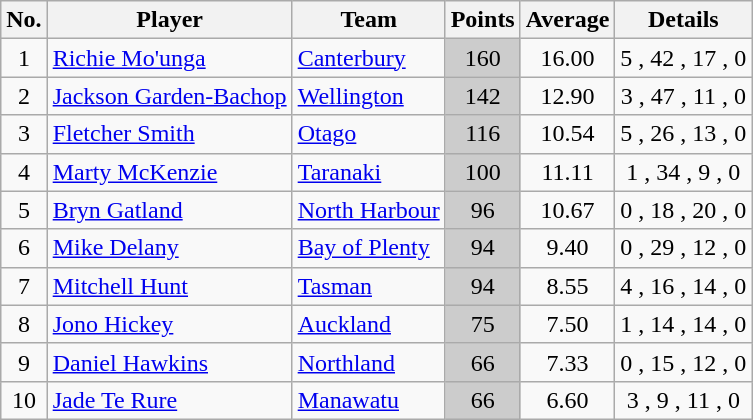<table class="wikitable" style="text-align:center">
<tr>
<th>No.</th>
<th>Player</th>
<th>Team</th>
<th>Points</th>
<th>Average</th>
<th>Details</th>
</tr>
<tr>
<td>1</td>
<td style="text-align:left"><a href='#'>Richie Mo'unga</a></td>
<td style="text-align:left"><a href='#'>Canterbury</a></td>
<td style="background:#ccc">160</td>
<td>16.00</td>
<td>5 , 42 , 17 , 0 </td>
</tr>
<tr>
<td>2</td>
<td style="text-align:left"><a href='#'>Jackson Garden-Bachop</a></td>
<td style="text-align:left"><a href='#'>Wellington</a></td>
<td style="background:#ccc">142</td>
<td>12.90</td>
<td>3 , 47 , 11 , 0 </td>
</tr>
<tr>
<td>3</td>
<td style="text-align:left"><a href='#'>Fletcher Smith</a></td>
<td style="text-align:left"><a href='#'>Otago</a></td>
<td style="background:#ccc">116</td>
<td>10.54</td>
<td>5 , 26 , 13 , 0 </td>
</tr>
<tr>
<td>4</td>
<td style="text-align:left"><a href='#'>Marty McKenzie</a></td>
<td style="text-align:left"><a href='#'>Taranaki</a></td>
<td style="background:#ccc">100</td>
<td>11.11</td>
<td>1 , 34 , 9 , 0 </td>
</tr>
<tr>
<td>5</td>
<td style="text-align:left"><a href='#'>Bryn Gatland</a></td>
<td style="text-align:left"><a href='#'>North Harbour</a></td>
<td style="background:#ccc">96</td>
<td>10.67</td>
<td>0 , 18 , 20 , 0 </td>
</tr>
<tr>
<td>6</td>
<td style="text-align:left"><a href='#'>Mike Delany</a></td>
<td style="text-align:left"><a href='#'>Bay of Plenty</a></td>
<td style="background:#ccc">94</td>
<td>9.40</td>
<td>0 , 29 , 12 , 0 </td>
</tr>
<tr>
<td>7</td>
<td style="text-align:left"><a href='#'>Mitchell Hunt</a></td>
<td style="text-align:left"><a href='#'>Tasman</a></td>
<td style="background:#ccc">94</td>
<td>8.55</td>
<td>4 , 16 , 14 , 0 </td>
</tr>
<tr>
<td>8</td>
<td style="text-align:left"><a href='#'>Jono Hickey</a></td>
<td style="text-align:left"><a href='#'>Auckland</a></td>
<td style="background:#ccc">75</td>
<td>7.50</td>
<td>1 , 14 , 14 , 0 </td>
</tr>
<tr>
<td>9</td>
<td style="text-align:left"><a href='#'>Daniel Hawkins</a></td>
<td style="text-align:left"><a href='#'>Northland</a></td>
<td style="background:#ccc">66</td>
<td>7.33</td>
<td>0 , 15 , 12 , 0 </td>
</tr>
<tr>
<td>10</td>
<td style="text-align:left"><a href='#'>Jade Te Rure</a></td>
<td style="text-align:left"><a href='#'>Manawatu</a></td>
<td style="background:#ccc">66</td>
<td>6.60</td>
<td>3 , 9 , 11 , 0 </td>
</tr>
</table>
